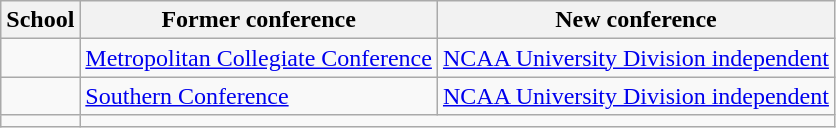<table class="wikitable sortable">
<tr>
<th>School</th>
<th>Former conference</th>
<th>New conference</th>
</tr>
<tr>
<td></td>
<td><a href='#'>Metropolitan Collegiate Conference</a></td>
<td><a href='#'>NCAA University Division independent</a></td>
</tr>
<tr>
<td></td>
<td><a href='#'>Southern Conference</a></td>
<td><a href='#'>NCAA University Division independent</a></td>
</tr>
<tr>
<td></td>
</tr>
</table>
